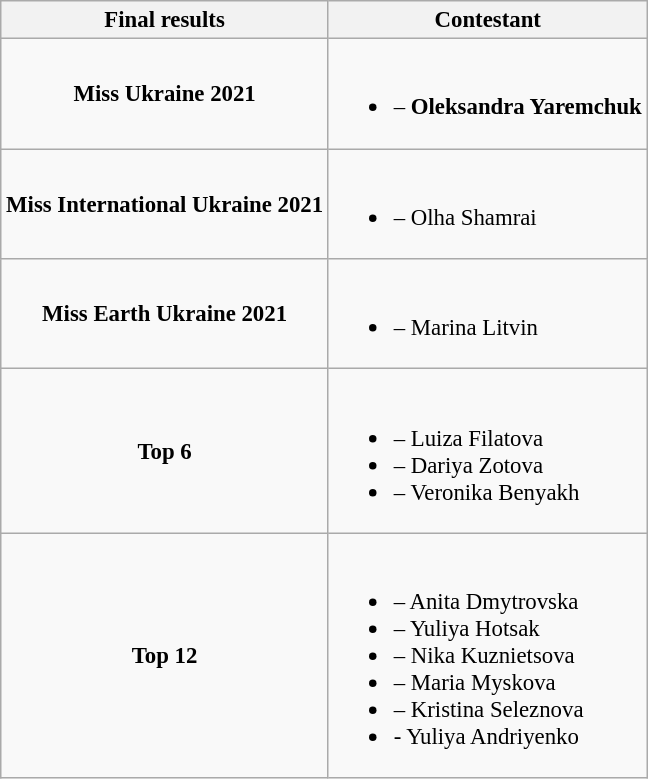<table class="wikitable sortable" style="font-size:95%;">
<tr>
<th>Final results</th>
<th>Contestant</th>
</tr>
<tr>
<td style="text-align: center;"><strong>Miss Ukraine 2021</strong></td>
<td><br><ul><li><strong></strong> – <strong>Oleksandra Yaremchuk</strong></li></ul></td>
</tr>
<tr>
<td style="text-align: center;"><strong>Miss International Ukraine 2021</strong></td>
<td><br><ul><li><strong></strong> – Olha Shamrai</li></ul></td>
</tr>
<tr>
<td style="text-align: center;"><strong>Miss Earth Ukraine 2021</strong></td>
<td><br><ul><li><strong></strong> – Marina Litvin</li></ul></td>
</tr>
<tr>
<td style="text-align: center;"><strong>Top 6</strong></td>
<td><br><ul><li><strong></strong> – Luiza Filatova</li><li><strong></strong> – Dariya Zotova</li><li><strong></strong> – Veronika Benyakh</li></ul></td>
</tr>
<tr>
<td style="text-align: center;"><strong>Top 12</strong></td>
<td><br><ul><li><strong></strong> – Anita Dmytrovska</li><li><strong></strong> – Yuliya Hotsak</li><li><strong></strong> – Nika Kuznietsova</li><li><strong></strong> – Maria Myskova</li><li><strong></strong> – Kristina Seleznova</li><li><strong></strong> - Yuliya Andriyenko</li></ul></td>
</tr>
</table>
